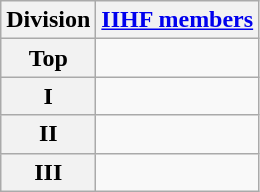<table class="wikitable">
<tr>
<th>Division</th>
<th><a href='#'>IIHF members</a></th>
</tr>
<tr>
<th>Top</th>
<td>         </td>
</tr>
<tr>
<th>I</th>
<td>           </td>
</tr>
<tr>
<th>II</th>
<td>           </td>
</tr>
<tr>
<th>III</th>
<td>          </td>
</tr>
</table>
